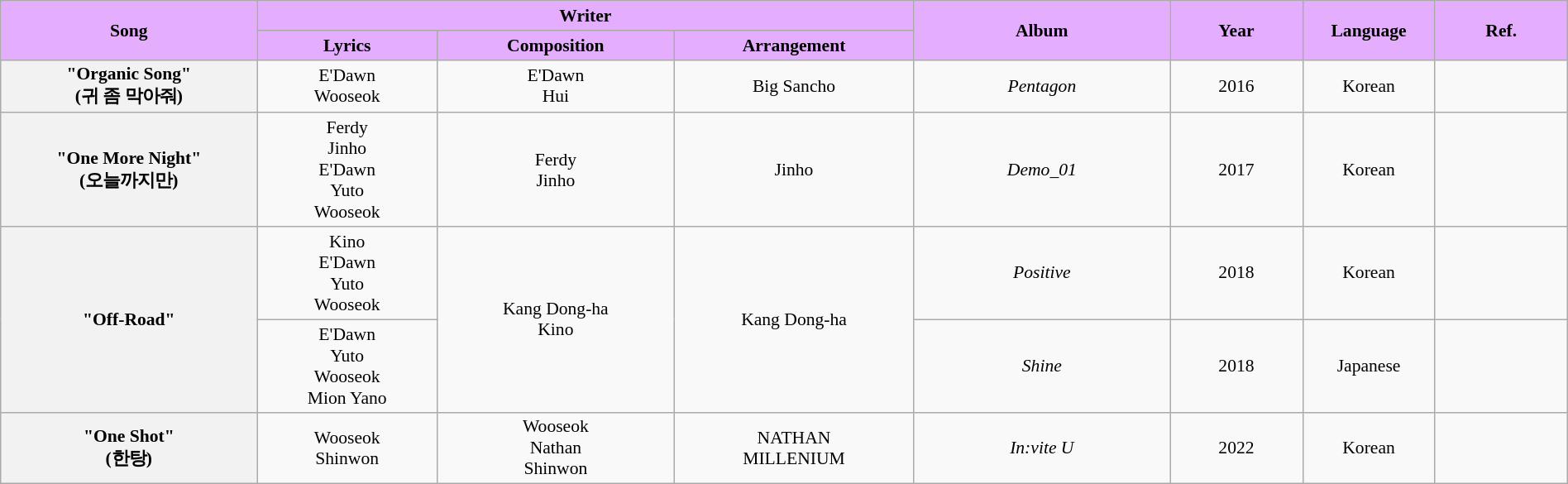<table class="wikitable" style="margin:0.5em auto; clear:both; font-size:.9em; text-align:center; width:100%">
<tr>
<th rowspan="2" style="width:200px; background:#E5ADFD;">Song</th>
<th colspan="3" style="width:700px; background:#E5ADFD;">Writer</th>
<th rowspan="2" style="width:200px; background:#E5ADFD;">Album</th>
<th rowspan="2" style="width:100px; background:#E5ADFD;">Year</th>
<th rowspan="2" style="width:100px; background:#E5ADFD;">Language</th>
<th rowspan="2" style="width:100px; background:#E5ADFD;">Ref.</th>
</tr>
<tr>
<th style=background:#E5ADFD;">Lyrics</th>
<th style=background:#E5ADFD;">Composition</th>
<th style=background:#E5ADFD;">Arrangement</th>
</tr>
<tr>
<th>"Organic Song" <br>(귀 좀 막아줘) <br></th>
<td>E'Dawn<br>Wooseok</td>
<td>E'Dawn<br>Hui</td>
<td>Big Sancho</td>
<td><em>Pentagon</em></td>
<td>2016</td>
<td>Korean</td>
<td></td>
</tr>
<tr>
<th>"One More Night" <br>(오늘까지만)</th>
<td>Ferdy<br>Jinho<br>E'Dawn<br>Yuto<br>Wooseok</td>
<td>Ferdy<br>Jinho</td>
<td>Jinho</td>
<td><em>Demo_01</em></td>
<td>2017</td>
<td>Korean</td>
<td></td>
</tr>
<tr>
<th rowspan="2">"Off-Road" </th>
<td>Kino<br>E'Dawn<br>Yuto<br>Wooseok</td>
<td rowspan="2">Kang Dong-ha<br>Kino</td>
<td rowspan="2">Kang Dong-ha</td>
<td><em>Positive</em></td>
<td>2018</td>
<td>Korean</td>
<td></td>
</tr>
<tr>
<td>E'Dawn<br>Yuto<br>Wooseok<br>Mion Yano</td>
<td><em>Shine</em></td>
<td>2018</td>
<td>Japanese</td>
<td></td>
</tr>
<tr>
<th>"One Shot"<br>(한탕)</th>
<td>Wooseok<br>Shinwon</td>
<td>Wooseok<br>Nathan<br>Shinwon</td>
<td>NATHAN<br>MILLENIUM</td>
<td><em>In:vite U</em></td>
<td>2022</td>
<td>Korean</td>
<td></td>
</tr>
</table>
